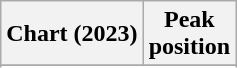<table class="wikitable sortable plainrowheaders" style="text-align:center">
<tr>
<th scope="col">Chart (2023)</th>
<th scope="col">Peak<br>position</th>
</tr>
<tr>
</tr>
<tr>
</tr>
<tr>
</tr>
<tr>
</tr>
<tr>
</tr>
</table>
